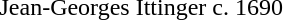<table>
<tr>
<td>Jean-Georges Ittinger</td>
<td>c. 1690</td>
</tr>
</table>
